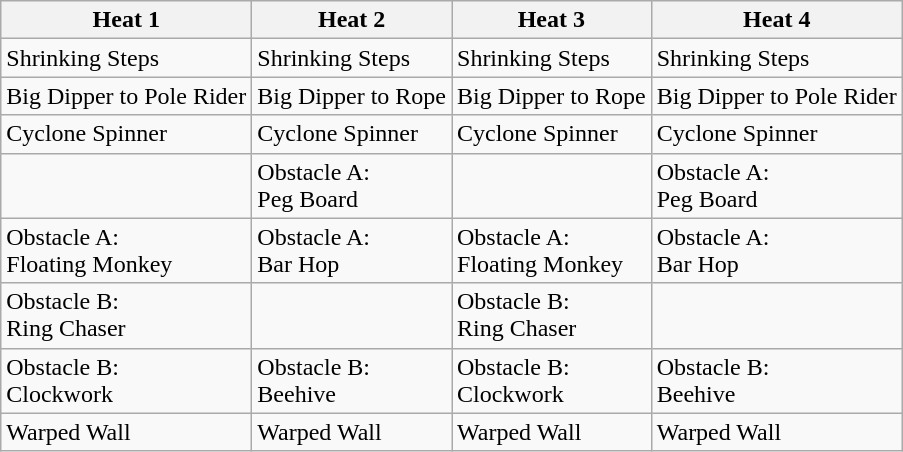<table class="wikitable">
<tr>
<th>Heat 1</th>
<th>Heat 2</th>
<th>Heat 3</th>
<th>Heat 4</th>
</tr>
<tr>
<td>Shrinking Steps</td>
<td>Shrinking Steps</td>
<td>Shrinking Steps</td>
<td>Shrinking Steps</td>
</tr>
<tr>
<td>Big Dipper to Pole Rider</td>
<td>Big Dipper to Rope</td>
<td>Big Dipper to Rope</td>
<td>Big Dipper to Pole Rider</td>
</tr>
<tr>
<td>Cyclone Spinner</td>
<td>Cyclone Spinner</td>
<td>Cyclone Spinner</td>
<td>Cyclone Spinner</td>
</tr>
<tr>
<td></td>
<td>Obstacle A:<br>Peg Board</td>
<td></td>
<td>Obstacle A:<br>Peg Board</td>
</tr>
<tr>
<td>Obstacle A:<br>Floating Monkey</td>
<td>Obstacle A:<br>Bar Hop</td>
<td>Obstacle A:<br>Floating Monkey</td>
<td>Obstacle A:<br>Bar Hop</td>
</tr>
<tr>
<td>Obstacle B:<br>Ring Chaser</td>
<td></td>
<td>Obstacle B:<br>Ring Chaser</td>
<td></td>
</tr>
<tr>
<td>Obstacle B:<br>Clockwork</td>
<td>Obstacle B:<br>Beehive</td>
<td>Obstacle B:<br>Clockwork</td>
<td>Obstacle B:<br>Beehive</td>
</tr>
<tr>
<td>Warped Wall</td>
<td>Warped Wall</td>
<td>Warped Wall</td>
<td>Warped Wall</td>
</tr>
</table>
